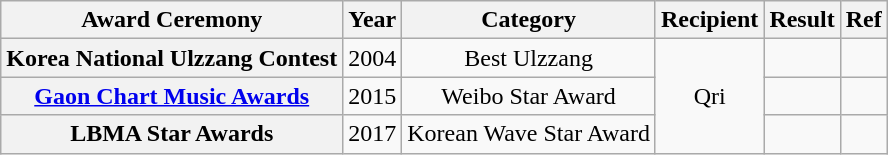<table class="wikitable plainrowheaders" style="text-align:center;">
<tr>
<th>Award Ceremony</th>
<th>Year</th>
<th>Category</th>
<th>Recipient</th>
<th>Result</th>
<th>Ref</th>
</tr>
<tr>
<th scope="row">Korea National Ulzzang Contest</th>
<td>2004</td>
<td>Best Ulzzang</td>
<td rowspan="3">Qri</td>
<td></td>
<td></td>
</tr>
<tr>
<th scope="row"><a href='#'>Gaon Chart Music Awards</a></th>
<td>2015</td>
<td>Weibo Star Award</td>
<td></td>
<td></td>
</tr>
<tr>
<th scope="row">LBMA Star Awards</th>
<td>2017</td>
<td>Korean Wave Star Award</td>
<td></td>
<td></td>
</tr>
</table>
